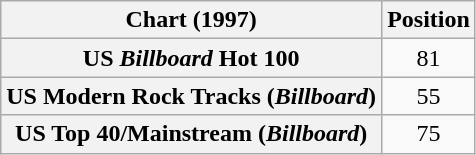<table class="wikitable sortable plainrowheaders" style="text-align:center">
<tr>
<th>Chart (1997)</th>
<th>Position</th>
</tr>
<tr>
<th scope="row">US <em>Billboard</em> Hot 100</th>
<td>81</td>
</tr>
<tr>
<th scope="row">US Modern Rock Tracks (<em>Billboard</em>)</th>
<td>55</td>
</tr>
<tr>
<th scope="row">US Top 40/Mainstream (<em>Billboard</em>)</th>
<td>75</td>
</tr>
</table>
